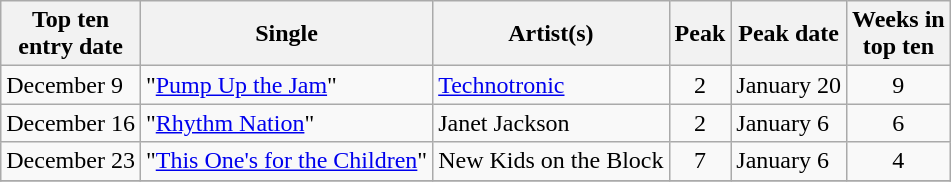<table class="wikitable sortable">
<tr>
<th>Top ten<br>entry date</th>
<th>Single</th>
<th>Artist(s)</th>
<th data-sort-type="number">Peak</th>
<th>Peak date</th>
<th data-sort-type="number">Weeks in<br>top ten</th>
</tr>
<tr>
<td>December 9</td>
<td>"<a href='#'>Pump Up the Jam</a>"</td>
<td><a href='#'>Technotronic</a></td>
<td align=center>2</td>
<td>January 20</td>
<td align=center>9</td>
</tr>
<tr>
<td>December 16</td>
<td>"<a href='#'>Rhythm Nation</a>"</td>
<td>Janet Jackson</td>
<td align=center>2</td>
<td>January 6</td>
<td align=center>6</td>
</tr>
<tr>
<td>December 23</td>
<td>"<a href='#'>This One's for the Children</a>"</td>
<td>New Kids on the Block</td>
<td align=center>7</td>
<td>January 6</td>
<td align=center>4</td>
</tr>
<tr>
</tr>
</table>
